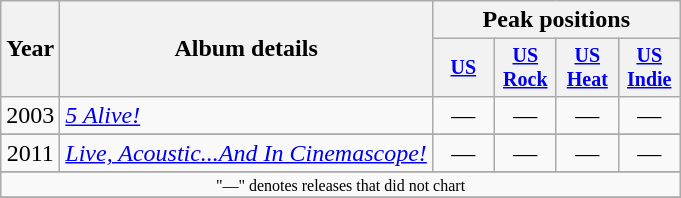<table class="wikitable" style="text-align:center;">
<tr>
<th rowspan="2">Year</th>
<th rowspan="2">Album details</th>
<th colspan="4">Peak positions</th>
</tr>
<tr style="font-size:smaller;">
<th width="35"><a href='#'>US</a></th>
<th width="35"><a href='#'>US Rock</a></th>
<th width="35"><a href='#'>US Heat</a></th>
<th width="35"><a href='#'>US Indie</a></th>
</tr>
<tr>
<td>2003</td>
<td align="left"><em><a href='#'>5 Alive!</a></em><br></td>
<td>—</td>
<td>—</td>
<td>—</td>
<td>—</td>
</tr>
<tr>
</tr>
<tr>
<td>2011</td>
<td align="left"><em><a href='#'>Live, Acoustic...And In Cinemascope!</a></em><br></td>
<td>—</td>
<td>—</td>
<td>—</td>
<td>—</td>
</tr>
<tr>
</tr>
<tr>
<td colspan="10" style="font-size:8pt">"—" denotes releases that did not chart</td>
</tr>
<tr>
</tr>
</table>
